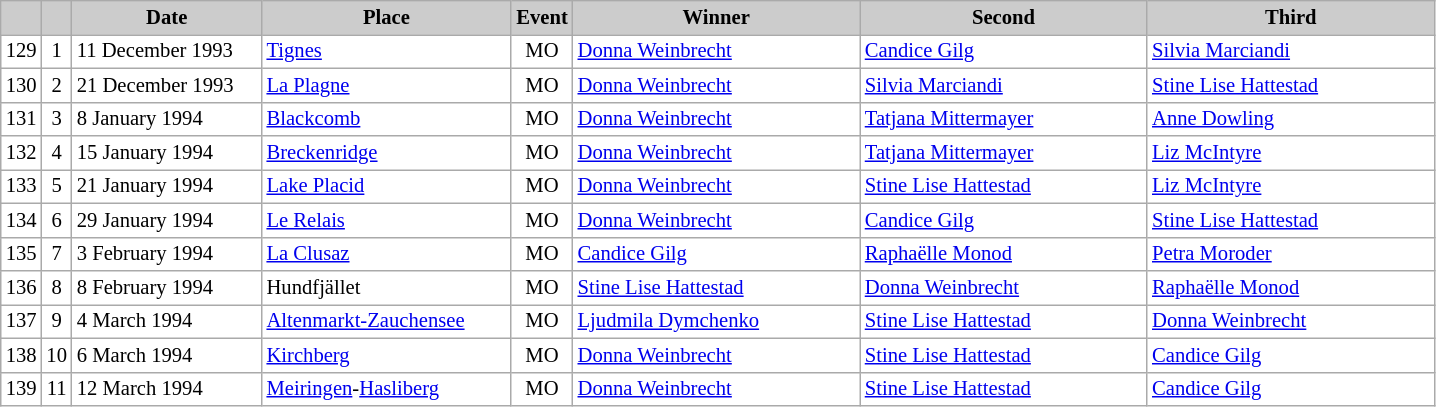<table class="wikitable plainrowheaders" style="background:#fff; font-size:86%; line-height:16px; border:grey solid 1px; border-collapse:collapse;">
<tr style="background:#ccc; text-align:center;">
<th scope="col" style="background:#ccc; width=20 px;"></th>
<th scope="col" style="background:#ccc; width=30 px;"></th>
<th scope="col" style="background:#ccc; width:120px;">Date</th>
<th scope="col" style="background:#ccc; width:160px;">Place</th>
<th scope="col" style="background:#ccc; width:15px;">Event</th>
<th scope="col" style="background:#ccc; width:185px;">Winner</th>
<th scope="col" style="background:#ccc; width:185px;">Second</th>
<th scope="col" style="background:#ccc; width:185px;">Third</th>
</tr>
<tr>
<td align=center>129</td>
<td align=center>1</td>
<td>11 December 1993</td>
<td> <a href='#'>Tignes</a></td>
<td align=center>MO</td>
<td> <a href='#'>Donna Weinbrecht</a></td>
<td> <a href='#'>Candice Gilg</a></td>
<td> <a href='#'>Silvia Marciandi</a></td>
</tr>
<tr>
<td align=center>130</td>
<td align=center>2</td>
<td>21 December 1993</td>
<td> <a href='#'>La Plagne</a></td>
<td align=center>MO</td>
<td> <a href='#'>Donna Weinbrecht</a></td>
<td> <a href='#'>Silvia Marciandi</a></td>
<td> <a href='#'>Stine Lise Hattestad</a></td>
</tr>
<tr>
<td align=center>131</td>
<td align=center>3</td>
<td>8 January 1994</td>
<td> <a href='#'>Blackcomb</a></td>
<td align=center>MO</td>
<td> <a href='#'>Donna Weinbrecht</a></td>
<td> <a href='#'>Tatjana Mittermayer</a></td>
<td> <a href='#'>Anne Dowling</a></td>
</tr>
<tr>
<td align=center>132</td>
<td align=center>4</td>
<td>15 January 1994</td>
<td> <a href='#'>Breckenridge</a></td>
<td align=center>MO</td>
<td> <a href='#'>Donna Weinbrecht</a></td>
<td> <a href='#'>Tatjana Mittermayer</a></td>
<td> <a href='#'>Liz McIntyre</a></td>
</tr>
<tr>
<td align=center>133</td>
<td align=center>5</td>
<td>21 January 1994</td>
<td> <a href='#'>Lake Placid</a></td>
<td align=center>MO</td>
<td> <a href='#'>Donna Weinbrecht</a></td>
<td> <a href='#'>Stine Lise Hattestad</a></td>
<td> <a href='#'>Liz McIntyre</a></td>
</tr>
<tr>
<td align=center>134</td>
<td align=center>6</td>
<td>29 January 1994</td>
<td> <a href='#'>Le Relais</a></td>
<td align=center>MO</td>
<td> <a href='#'>Donna Weinbrecht</a></td>
<td> <a href='#'>Candice Gilg</a></td>
<td> <a href='#'>Stine Lise Hattestad</a></td>
</tr>
<tr>
<td align=center>135</td>
<td align=center>7</td>
<td>3 February 1994</td>
<td> <a href='#'>La Clusaz</a></td>
<td align=center>MO</td>
<td> <a href='#'>Candice Gilg</a></td>
<td> <a href='#'>Raphaëlle Monod</a></td>
<td> <a href='#'>Petra Moroder</a></td>
</tr>
<tr>
<td align=center>136</td>
<td align=center>8</td>
<td>8 February 1994</td>
<td> Hundfjället</td>
<td align=center>MO</td>
<td> <a href='#'>Stine Lise Hattestad</a></td>
<td> <a href='#'>Donna Weinbrecht</a></td>
<td> <a href='#'>Raphaëlle Monod</a></td>
</tr>
<tr>
<td align=center>137</td>
<td align=center>9</td>
<td>4 March 1994</td>
<td> <a href='#'>Altenmarkt-Zauchensee</a></td>
<td align=center>MO</td>
<td> <a href='#'>Ljudmila Dymchenko</a></td>
<td> <a href='#'>Stine Lise Hattestad</a></td>
<td> <a href='#'>Donna Weinbrecht</a></td>
</tr>
<tr>
<td align=center>138</td>
<td align=center>10</td>
<td>6 March 1994</td>
<td> <a href='#'>Kirchberg</a></td>
<td align=center>MO</td>
<td> <a href='#'>Donna Weinbrecht</a></td>
<td> <a href='#'>Stine Lise Hattestad</a></td>
<td> <a href='#'>Candice Gilg</a></td>
</tr>
<tr>
<td align=center>139</td>
<td align=center>11</td>
<td>12 March 1994</td>
<td> <a href='#'>Meiringen</a>-<a href='#'>Hasliberg</a></td>
<td align=center>MO</td>
<td> <a href='#'>Donna Weinbrecht</a></td>
<td> <a href='#'>Stine Lise Hattestad</a></td>
<td> <a href='#'>Candice Gilg</a></td>
</tr>
</table>
